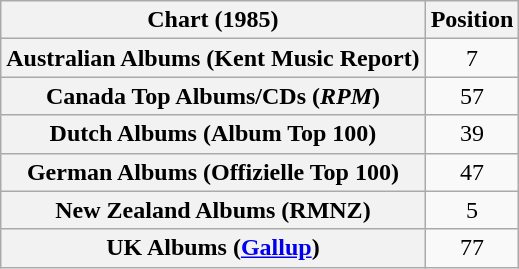<table class="wikitable sortable plainrowheaders" style="text-align:center;">
<tr>
<th scope="col">Chart (1985)</th>
<th scope="col">Position</th>
</tr>
<tr>
<th scope="row">Australian Albums (Kent Music Report)</th>
<td>7</td>
</tr>
<tr>
<th scope="row">Canada Top Albums/CDs (<em>RPM</em>)</th>
<td>57</td>
</tr>
<tr>
<th scope="row">Dutch Albums (Album Top 100)</th>
<td>39</td>
</tr>
<tr>
<th scope="row">German Albums (Offizielle Top 100)</th>
<td>47</td>
</tr>
<tr>
<th scope="row">New Zealand Albums (RMNZ)</th>
<td>5</td>
</tr>
<tr>
<th scope="row">UK Albums (<a href='#'>Gallup</a>)</th>
<td>77</td>
</tr>
</table>
